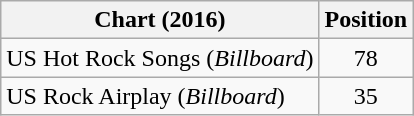<table class="wikitable sortable">
<tr>
<th>Chart (2016)</th>
<th>Position</th>
</tr>
<tr>
<td>US Hot Rock Songs (<em>Billboard</em>)</td>
<td style="text-align:center;">78</td>
</tr>
<tr>
<td>US Rock Airplay (<em>Billboard</em>)</td>
<td style="text-align:center;">35</td>
</tr>
</table>
